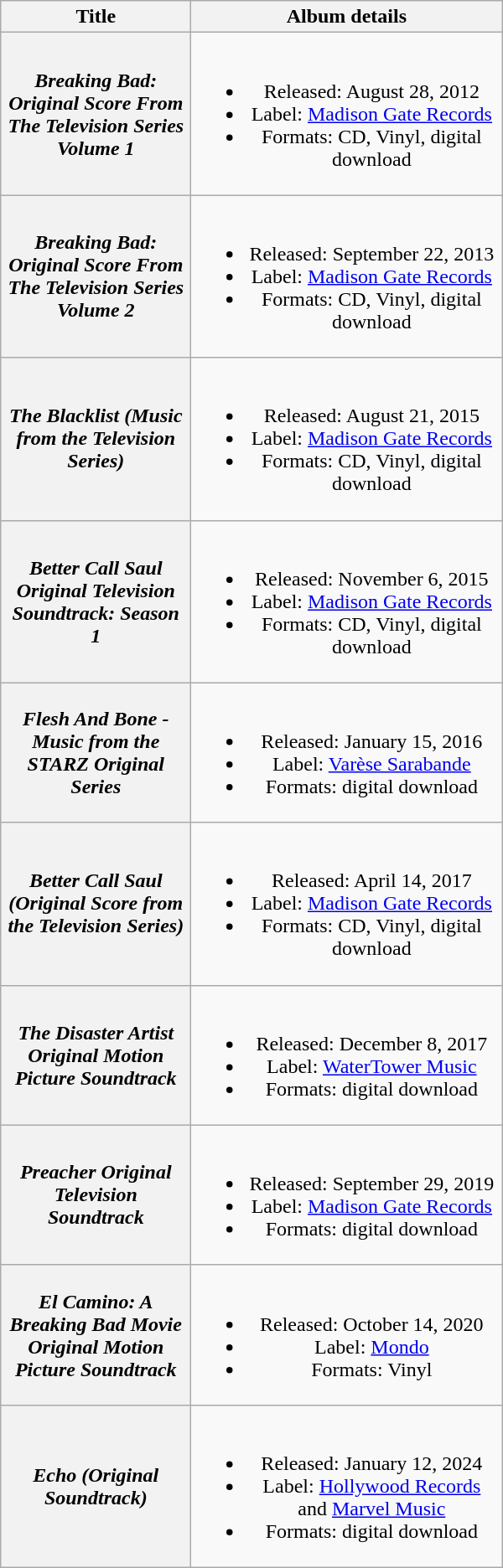<table class="wikitable plainrowheaders" style="text-align:center;" border="1">
<tr>
<th scope="col" style="width:9em;">Title</th>
<th scope="col" style="width:15em;">Album details</th>
</tr>
<tr>
<th scope="row"><em>Breaking Bad: Original Score From The Television Series Volume 1</em></th>
<td><br><ul><li>Released: August 28, 2012</li><li>Label: <a href='#'>Madison Gate Records</a></li><li>Formats: CD, Vinyl, digital download</li></ul></td>
</tr>
<tr>
<th scope="row"><em>Breaking Bad: Original Score From The Television Series Volume 2</em></th>
<td><br><ul><li>Released: September 22, 2013</li><li>Label: <a href='#'>Madison Gate Records</a></li><li>Formats: CD, Vinyl, digital download</li></ul></td>
</tr>
<tr>
<th scope="row"><em>The Blacklist (Music from the Television Series)</em></th>
<td><br><ul><li>Released: August 21, 2015</li><li>Label: <a href='#'>Madison Gate Records</a></li><li>Formats: CD, Vinyl, digital download</li></ul></td>
</tr>
<tr>
<th scope="row"><em>Better Call Saul Original Television Soundtrack: Season 1</em></th>
<td><br><ul><li>Released: November 6, 2015</li><li>Label: <a href='#'>Madison Gate Records</a></li><li>Formats: CD, Vinyl, digital download</li></ul></td>
</tr>
<tr>
<th scope="row"><em>Flesh And Bone - Music from the STARZ Original Series</em></th>
<td><br><ul><li>Released: January 15, 2016</li><li>Label: <a href='#'>Varèse Sarabande</a></li><li>Formats: digital download</li></ul></td>
</tr>
<tr>
<th scope="row"><em>Better Call Saul (Original Score from the Television Series)</em></th>
<td><br><ul><li>Released: April 14, 2017</li><li>Label: <a href='#'>Madison Gate Records</a></li><li>Formats: CD, Vinyl, digital download</li></ul></td>
</tr>
<tr>
<th scope="row"><em>The Disaster Artist Original Motion Picture Soundtrack</em></th>
<td><br><ul><li>Released: December 8, 2017</li><li>Label: <a href='#'>WaterTower Music</a></li><li>Formats: digital download</li></ul></td>
</tr>
<tr>
<th scope="row"><em>Preacher Original Television Soundtrack</em></th>
<td><br><ul><li>Released: September 29, 2019</li><li>Label: <a href='#'>Madison Gate Records</a></li><li>Formats: digital download</li></ul></td>
</tr>
<tr>
<th scope="row"><em>El Camino: A Breaking Bad Movie Original Motion Picture Soundtrack</em></th>
<td><br><ul><li>Released: October 14, 2020</li><li>Label: <a href='#'>Mondo</a></li><li>Formats: Vinyl</li></ul></td>
</tr>
<tr>
<th scope="row"><em>Echo (Original Soundtrack)</em></th>
<td><br><ul><li>Released: January 12, 2024</li><li>Label: <a href='#'>Hollywood Records</a> and <a href='#'>Marvel Music</a></li><li>Formats: digital download</li></ul></td>
</tr>
</table>
